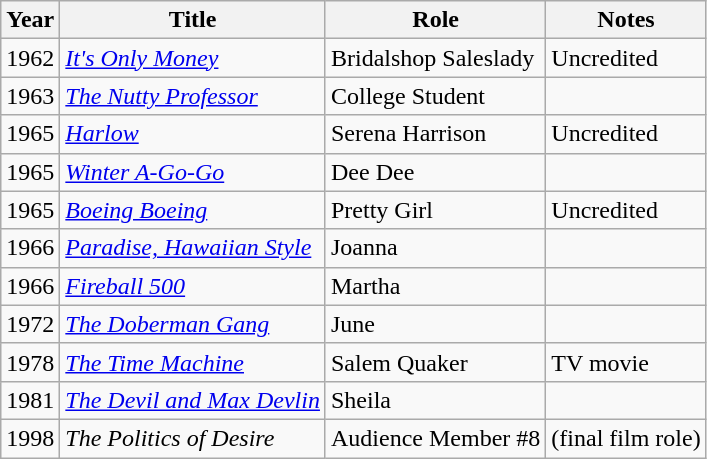<table class="wikitable">
<tr>
<th>Year</th>
<th>Title</th>
<th>Role</th>
<th>Notes</th>
</tr>
<tr>
<td>1962</td>
<td><em><a href='#'>It's Only Money</a></em></td>
<td>Bridalshop Saleslady</td>
<td>Uncredited</td>
</tr>
<tr>
<td>1963</td>
<td><em><a href='#'>The Nutty Professor</a></em></td>
<td>College Student</td>
<td></td>
</tr>
<tr>
<td>1965</td>
<td><em><a href='#'>Harlow</a></em></td>
<td>Serena Harrison</td>
<td>Uncredited</td>
</tr>
<tr>
<td>1965</td>
<td><em><a href='#'>Winter A-Go-Go</a></em></td>
<td>Dee Dee</td>
<td></td>
</tr>
<tr>
<td>1965</td>
<td><em><a href='#'>Boeing Boeing</a></em></td>
<td>Pretty Girl</td>
<td>Uncredited</td>
</tr>
<tr>
<td>1966</td>
<td><em><a href='#'>Paradise, Hawaiian Style</a></em></td>
<td>Joanna</td>
<td></td>
</tr>
<tr>
<td>1966</td>
<td><em><a href='#'>Fireball 500</a></em></td>
<td>Martha</td>
<td></td>
</tr>
<tr>
<td>1972</td>
<td><em><a href='#'>The Doberman Gang</a></em></td>
<td>June</td>
<td></td>
</tr>
<tr>
<td>1978</td>
<td><em><a href='#'>The Time Machine</a></em></td>
<td>Salem Quaker</td>
<td>TV movie</td>
</tr>
<tr>
<td>1981</td>
<td><em><a href='#'>The Devil and Max Devlin</a></em></td>
<td>Sheila</td>
<td></td>
</tr>
<tr>
<td>1998</td>
<td><em>The Politics of Desire</em></td>
<td>Audience Member #8</td>
<td>(final film role)</td>
</tr>
</table>
